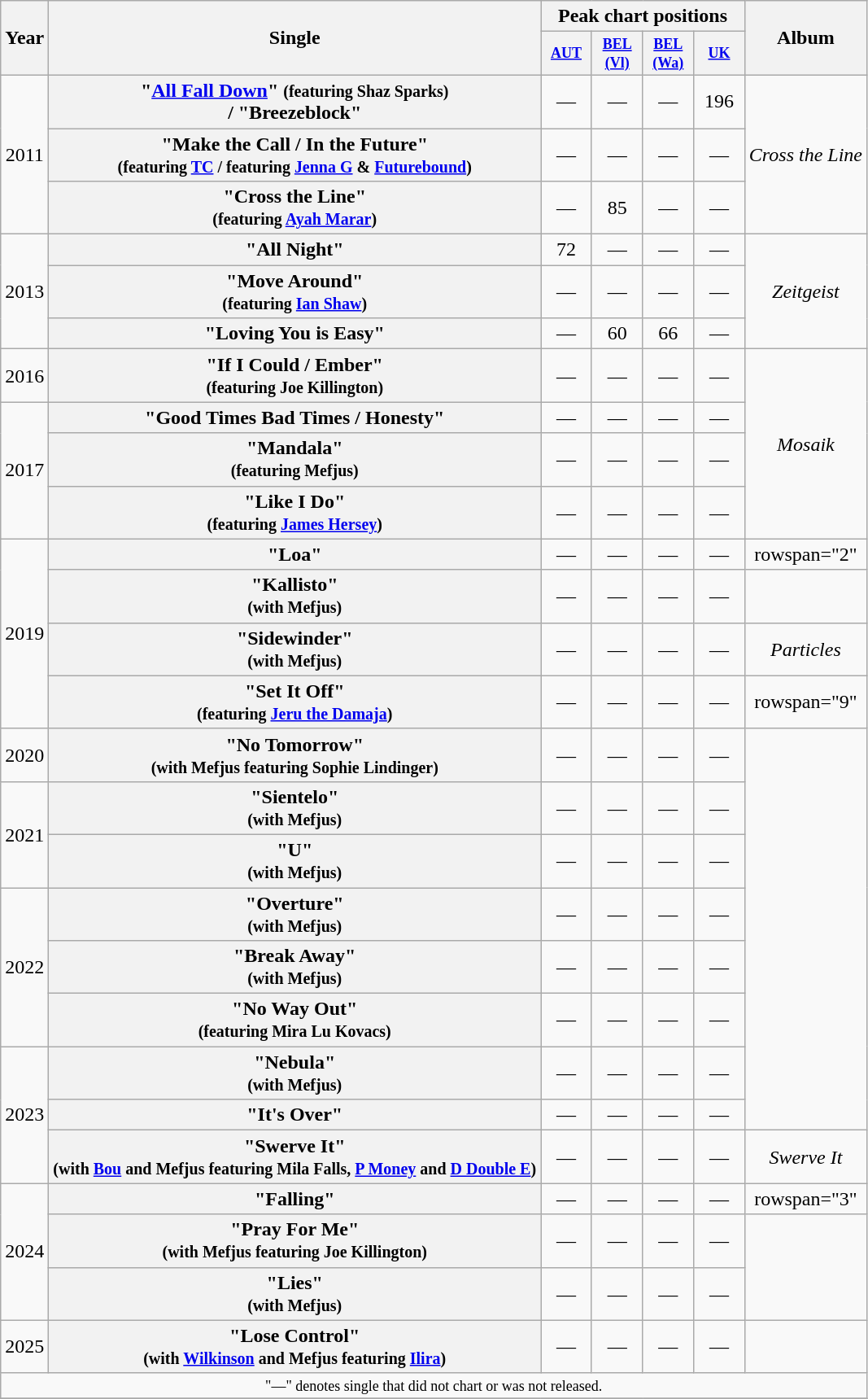<table class="wikitable plainrowheaders" style="text-align:center;">
<tr>
<th scope="col" rowspan="2">Year</th>
<th scope="col" rowspan="2">Single</th>
<th scope="col" colspan="4">Peak chart positions</th>
<th scope="col" rowspan="2">Album</th>
</tr>
<tr>
<th scope="col" style="width:3em;font-size:75%;"><a href='#'>AUT</a><br></th>
<th scope="col" style="width:3em;font-size:75%;"><a href='#'>BEL (Vl)</a><br></th>
<th scope="col" style="width:3em;font-size:75%;"><a href='#'>BEL (Wa)</a><br></th>
<th scope="col" style="width:3em;font-size:75%;"><a href='#'>UK</a><br></th>
</tr>
<tr>
<td rowspan="3">2011</td>
<th scope="row">"<a href='#'>All Fall Down</a>" <small>(featuring Shaz Sparks)</small><br>/ "Breezeblock"</th>
<td>—</td>
<td>—</td>
<td>—</td>
<td>196</td>
<td rowspan="3"><em>Cross the Line</em></td>
</tr>
<tr>
<th scope="row">"Make the Call / In the Future"<br><small>(featuring <a href='#'>TC</a> / featuring <a href='#'>Jenna G</a> & <a href='#'>Futurebound</a>)</small></th>
<td>—</td>
<td>—</td>
<td>—</td>
<td>—</td>
</tr>
<tr>
<th scope="row">"Cross the Line"<br><small>(featuring <a href='#'>Ayah Marar</a>)</small></th>
<td>—</td>
<td>85</td>
<td>—</td>
<td>—</td>
</tr>
<tr>
<td rowspan="3">2013</td>
<th scope="row">"All Night"</th>
<td>72</td>
<td>—</td>
<td>—</td>
<td>—</td>
<td rowspan="3"><em>Zeitgeist</em></td>
</tr>
<tr>
<th scope="row">"Move Around"<br><small>(featuring <a href='#'>Ian Shaw</a>)</small></th>
<td>—</td>
<td>—</td>
<td>—</td>
<td>—</td>
</tr>
<tr>
<th scope="row">"Loving You is Easy"</th>
<td>—</td>
<td>60</td>
<td>66</td>
<td>—</td>
</tr>
<tr>
<td>2016</td>
<th scope="row">"If I Could / Ember"<br><small>(featuring Joe Killington)</small></th>
<td>—</td>
<td>—</td>
<td>—</td>
<td>—</td>
<td rowspan="4"><em>Mosaik</em></td>
</tr>
<tr>
<td rowspan="3">2017</td>
<th scope="row">"Good Times Bad Times / Honesty"</th>
<td>—</td>
<td>—</td>
<td>—</td>
<td>—</td>
</tr>
<tr>
<th scope="row">"Mandala"<br><small>(featuring Mefjus)</small></th>
<td>—</td>
<td>—</td>
<td>—</td>
<td>—</td>
</tr>
<tr>
<th scope="row">"Like I Do"<br><small>(featuring <a href='#'>James Hersey</a>)</small></th>
<td>—</td>
<td>—</td>
<td>—</td>
<td>—</td>
</tr>
<tr>
<td rowspan="4">2019</td>
<th scope="row">"Loa"</th>
<td>—</td>
<td>—</td>
<td>—</td>
<td>—</td>
<td>rowspan="2" </td>
</tr>
<tr>
<th scope="row">"Kallisto"<br><small>(with Mefjus)</small></th>
<td>—</td>
<td>—</td>
<td>—</td>
<td>—</td>
</tr>
<tr>
<th scope="row">"Sidewinder"<br><small>(with Mefjus)</small></th>
<td>—</td>
<td>—</td>
<td>—</td>
<td>—</td>
<td><em>Particles</em></td>
</tr>
<tr>
<th scope="row">"Set It Off"<br><small>(featuring <a href='#'>Jeru the Damaja</a>)</small></th>
<td>—</td>
<td>—</td>
<td>—</td>
<td>—</td>
<td>rowspan="9" </td>
</tr>
<tr>
<td>2020</td>
<th scope="row">"No Tomorrow"<br><small>(with Mefjus featuring Sophie Lindinger)</small></th>
<td>—</td>
<td>—</td>
<td>—</td>
<td>—</td>
</tr>
<tr>
<td rowspan="2">2021</td>
<th scope="row">"Sientelo"<br><small>(with Mefjus)</small></th>
<td>—</td>
<td>—</td>
<td>—</td>
<td>—</td>
</tr>
<tr>
<th scope="row">"U" <br><small>(with Mefjus)</small></th>
<td>—</td>
<td>—</td>
<td>—</td>
<td>—</td>
</tr>
<tr>
<td rowspan="3">2022</td>
<th scope="row">"Overture" <br><small>(with Mefjus)</small></th>
<td>—</td>
<td>—</td>
<td>—</td>
<td>—</td>
</tr>
<tr>
<th scope="row">"Break Away" <br><small>(with Mefjus)</small></th>
<td>—</td>
<td>—</td>
<td>—</td>
<td>—</td>
</tr>
<tr>
<th scope="row">"No Way Out" <br><small>(featuring Mira Lu Kovacs)</small></th>
<td>—</td>
<td>—</td>
<td>—</td>
<td>—</td>
</tr>
<tr>
<td rowspan="3">2023</td>
<th scope="row">"Nebula"<br><small>(with Mefjus)</small></th>
<td>—</td>
<td>—</td>
<td>—</td>
<td>—</td>
</tr>
<tr>
<th scope="row">"It's Over"</th>
<td>—</td>
<td>—</td>
<td>—</td>
<td>—</td>
</tr>
<tr>
<th scope="row">"Swerve It"<br><small>(with <a href='#'>Bou</a> and Mefjus featuring Mila Falls, <a href='#'>P Money</a> and <a href='#'>D Double E</a>)</small></th>
<td>—</td>
<td>—</td>
<td>—</td>
<td>—</td>
<td><em>Swerve It</em></td>
</tr>
<tr>
<td rowspan="3">2024</td>
<th scope="row">"Falling"</th>
<td>—</td>
<td>—</td>
<td>—</td>
<td>—</td>
<td>rowspan="3" </td>
</tr>
<tr>
<th scope="row">"Pray For Me"<br><small>(with Mefjus featuring Joe Killington)</small></th>
<td>—</td>
<td>—</td>
<td>—</td>
<td>—</td>
</tr>
<tr>
<th scope="row">"Lies"<br><small>(with Mefjus)</small></th>
<td>—</td>
<td>—</td>
<td>—</td>
<td>—</td>
</tr>
<tr>
<td>2025</td>
<th scope="row">"Lose Control"<br><small>(with <a href='#'>Wilkinson</a> and Mefjus featuring <a href='#'>Ilira</a>)</small></th>
<td>—</td>
<td>—</td>
<td>—</td>
<td>—</td>
<td></td>
</tr>
<tr>
<td colspan="10" style="font-size:75%">"—" denotes single that did not chart or was not released.</td>
</tr>
<tr>
</tr>
</table>
